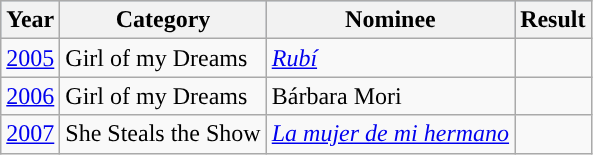<table class="wikitable">
<tr style="background:#b0c4de;">
<th>Year</th>
<th>Category</th>
<th>Nominee</th>
<th>Result</th>
</tr>
<tr>
<td><a href='#'>2005</a></td>
<td>Girl of my Dreams</td>
<td><em><a href='#'>Rubí</a></em></td>
<td></td>
</tr>
<tr>
<td><a href='#'>2006</a></td>
<td>Girl of my Dreams</td>
<td>Bárbara Mori</td>
<td></td>
</tr>
<tr>
<td><a href='#'>2007</a></td>
<td>She Steals the Show</td>
<td><em><a href='#'>La mujer de mi hermano</a></em></td>
<td></td>
</tr>
</table>
